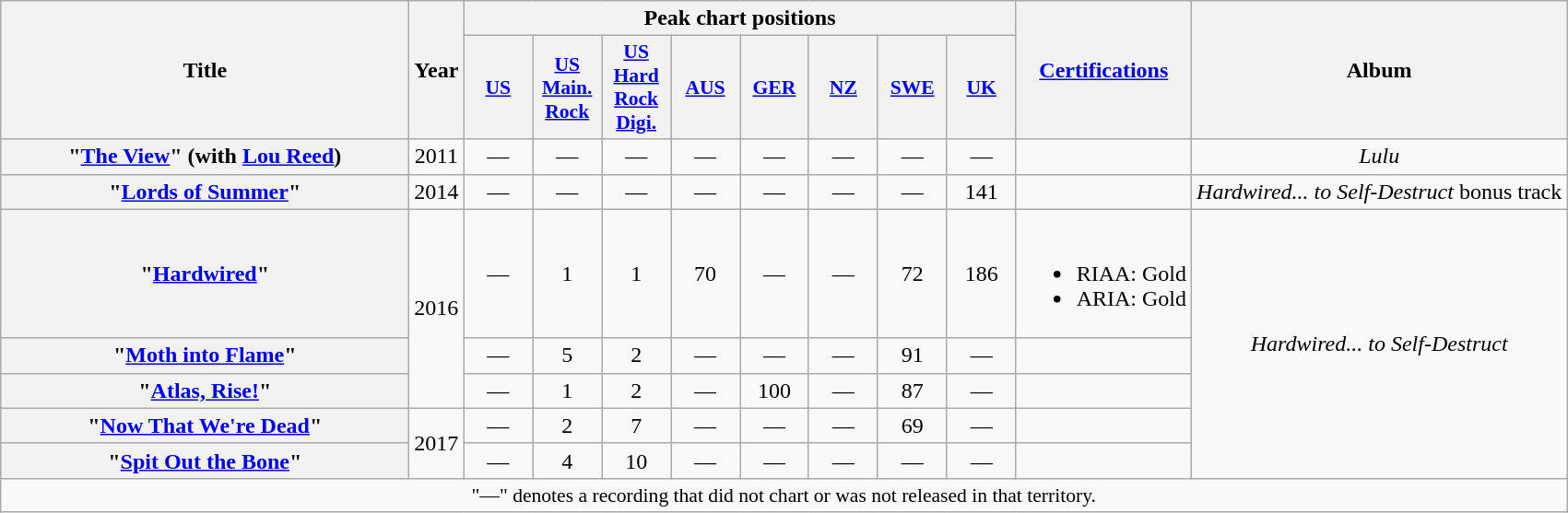<table class="wikitable plainrowheaders" style="text-align:center;">
<tr>
<th scope="col" rowspan="2" style="width:18em;">Title</th>
<th scope="col" rowspan="2">Year</th>
<th scope="col" colspan="8">Peak chart positions</th>
<th scope="col" rowspan="2"><a href='#'>Certifications</a></th>
<th scope="col" rowspan="2">Album</th>
</tr>
<tr>
<th scope="col" style="width:3em;font-size:90%;"><a href='#'>US</a><br></th>
<th scope="col" style="width:3em;font-size:90%;"><a href='#'>US<br>Main.<br>Rock</a><br></th>
<th scope="col" style="width:3em;font-size:90%;"><a href='#'>US Hard Rock Digi.</a></th>
<th scope="col" style="width:3em;font-size:90%;"><a href='#'>AUS</a><br></th>
<th scope="col" style="width:3em;font-size:90%;"><a href='#'>GER</a><br></th>
<th scope="col" style="width:3em;font-size:90%;"><a href='#'>NZ</a><br></th>
<th scope="col" style="width:3em;font-size:90%;"><a href='#'>SWE</a><br></th>
<th scope="col" style="width:3em;font-size:90%;"><a href='#'>UK</a><br></th>
</tr>
<tr>
<th scope="row">"<a href='#'>The View</a>"<span> (with <a href='#'>Lou Reed</a>)</span></th>
<td>2011</td>
<td>—</td>
<td>—</td>
<td>—</td>
<td>—</td>
<td>—</td>
<td>—</td>
<td>—</td>
<td>—</td>
<td></td>
<td><em>Lulu</em></td>
</tr>
<tr>
<th scope="row">"<a href='#'>Lords of Summer</a>"</th>
<td>2014</td>
<td>—</td>
<td>—</td>
<td>—</td>
<td>—</td>
<td>—</td>
<td>—</td>
<td>—</td>
<td>141</td>
<td></td>
<td><em>Hardwired... to Self-Destruct</em> bonus track</td>
</tr>
<tr>
<th scope="row">"<a href='#'>Hardwired</a>"</th>
<td rowspan="3">2016</td>
<td>—</td>
<td>1</td>
<td>1</td>
<td>70</td>
<td>—</td>
<td>—</td>
<td>72</td>
<td>186</td>
<td><br><ul><li>RIAA: Gold</li><li>ARIA: Gold</li></ul></td>
<td rowspan="5"><em>Hardwired... to Self-Destruct</em></td>
</tr>
<tr>
<th scope="row">"<a href='#'>Moth into Flame</a>"</th>
<td>—</td>
<td>5</td>
<td>2</td>
<td>—</td>
<td>—</td>
<td>—</td>
<td>91</td>
<td>—</td>
<td></td>
</tr>
<tr>
<th scope="row">"<a href='#'>Atlas, Rise!</a>"</th>
<td>—</td>
<td>1</td>
<td>2</td>
<td>—</td>
<td>100</td>
<td>—</td>
<td>87</td>
<td>—</td>
<td></td>
</tr>
<tr>
<th scope="row">"<a href='#'>Now That We're Dead</a>"</th>
<td rowspan="2">2017</td>
<td>—</td>
<td>2</td>
<td>7</td>
<td>—</td>
<td>—</td>
<td>—</td>
<td>69</td>
<td>—</td>
<td></td>
</tr>
<tr>
<th scope="row">"<a href='#'>Spit Out the Bone</a>"</th>
<td>—</td>
<td>4</td>
<td>10</td>
<td>—</td>
<td>—</td>
<td>—</td>
<td>—</td>
<td>—</td>
<td></td>
</tr>
<tr>
<td colspan="15" style="font-size:90%">"—" denotes a recording that did not chart or was not released in that territory.</td>
</tr>
</table>
